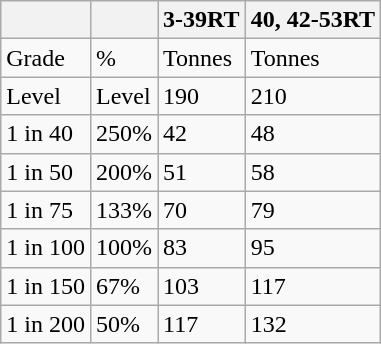<table class="wikitable collapsible">
<tr>
<th></th>
<th></th>
<th>3-39RT</th>
<th>40, 42-53RT</th>
</tr>
<tr>
<td>Grade</td>
<td>%</td>
<td>Tonnes</td>
<td>Tonnes</td>
</tr>
<tr>
<td>Level</td>
<td>Level</td>
<td>190</td>
<td>210</td>
</tr>
<tr>
<td>1 in 40</td>
<td>250%</td>
<td>42</td>
<td>48</td>
</tr>
<tr>
<td>1 in 50</td>
<td>200%</td>
<td>51</td>
<td>58</td>
</tr>
<tr>
<td>1 in 75</td>
<td>133%</td>
<td>70</td>
<td>79</td>
</tr>
<tr>
<td>1 in 100</td>
<td>100%</td>
<td>83</td>
<td>95</td>
</tr>
<tr>
<td>1 in 150</td>
<td>67%</td>
<td>103</td>
<td>117</td>
</tr>
<tr>
<td>1 in 200</td>
<td>50%</td>
<td>117</td>
<td>132</td>
</tr>
</table>
